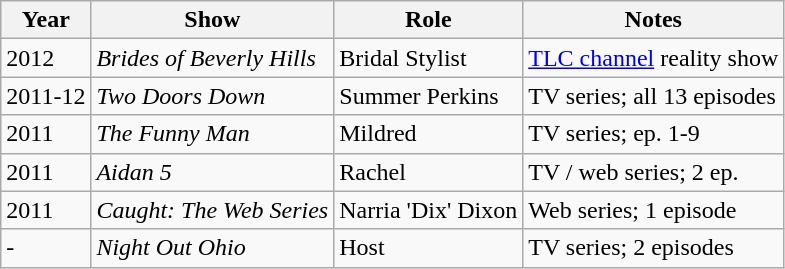<table class="wikitable sortable">
<tr>
<th>Year</th>
<th>Show</th>
<th>Role</th>
<th>Notes</th>
</tr>
<tr>
<td>2012</td>
<td><em>Brides of Beverly Hills</em></td>
<td>Bridal Stylist</td>
<td><a href='#'>TLC channel</a> reality show</td>
</tr>
<tr>
<td>2011-12</td>
<td><em>Two Doors Down</em></td>
<td>Summer Perkins</td>
<td>TV series; all 13 episodes</td>
</tr>
<tr>
<td>2011</td>
<td data-sort-value="Funny Man, The"><em>The Funny Man</em></td>
<td>Mildred</td>
<td>TV series; ep. 1-9</td>
</tr>
<tr>
<td>2011</td>
<td><em>Aidan 5</em></td>
<td>Rachel</td>
<td>TV / web series; 2 ep.</td>
</tr>
<tr>
<td>2011</td>
<td><em>Caught: The Web Series</em></td>
<td>Narria 'Dix' Dixon</td>
<td>Web series; 1 episode</td>
</tr>
<tr>
<td>-</td>
<td><em>Night Out Ohio</em></td>
<td>Host</td>
<td>TV series; 2 episodes</td>
</tr>
</table>
